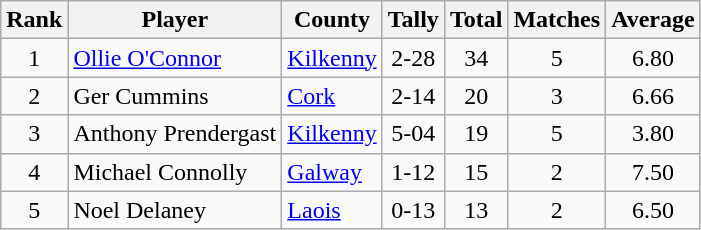<table class="wikitable">
<tr>
<th>Rank</th>
<th>Player</th>
<th>County</th>
<th>Tally</th>
<th>Total</th>
<th>Matches</th>
<th>Average</th>
</tr>
<tr>
<td rowspan=1 align=center>1</td>
<td><a href='#'>Ollie O'Connor</a></td>
<td><a href='#'>Kilkenny</a></td>
<td align=center>2-28</td>
<td align=center>34</td>
<td align=center>5</td>
<td align=center>6.80</td>
</tr>
<tr>
<td rowspan=1 align=center>2</td>
<td>Ger Cummins</td>
<td><a href='#'>Cork</a></td>
<td align=center>2-14</td>
<td align=center>20</td>
<td align=center>3</td>
<td align=center>6.66</td>
</tr>
<tr>
<td rowspan=1 align=center>3</td>
<td>Anthony Prendergast</td>
<td><a href='#'>Kilkenny</a></td>
<td align=center>5-04</td>
<td align=center>19</td>
<td align=center>5</td>
<td align=center>3.80</td>
</tr>
<tr>
<td rowspan=1 align=center>4</td>
<td>Michael Connolly</td>
<td><a href='#'>Galway</a></td>
<td align=center>1-12</td>
<td align=center>15</td>
<td align=center>2</td>
<td align=center>7.50</td>
</tr>
<tr>
<td rowspan=1 align=center>5</td>
<td>Noel Delaney</td>
<td><a href='#'>Laois</a></td>
<td align=center>0-13</td>
<td align=center>13</td>
<td align=center>2</td>
<td align=center>6.50</td>
</tr>
</table>
